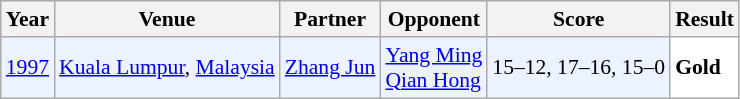<table class="sortable wikitable" style="font-size: 90%;">
<tr>
<th>Year</th>
<th>Venue</th>
<th>Partner</th>
<th>Opponent</th>
<th>Score</th>
<th>Result</th>
</tr>
<tr style="background:#ECF2FF">
<td align="center"><a href='#'>1997</a></td>
<td align="left"><a href='#'>Kuala Lumpur</a>, <a href='#'>Malaysia</a></td>
<td align="left"> <a href='#'>Zhang Jun</a></td>
<td align="left"> <a href='#'>Yang Ming</a> <br>  <a href='#'>Qian Hong</a></td>
<td align="left">15–12, 17–16, 15–0</td>
<td style="text-align:left; background:white"> <strong>Gold</strong></td>
</tr>
</table>
